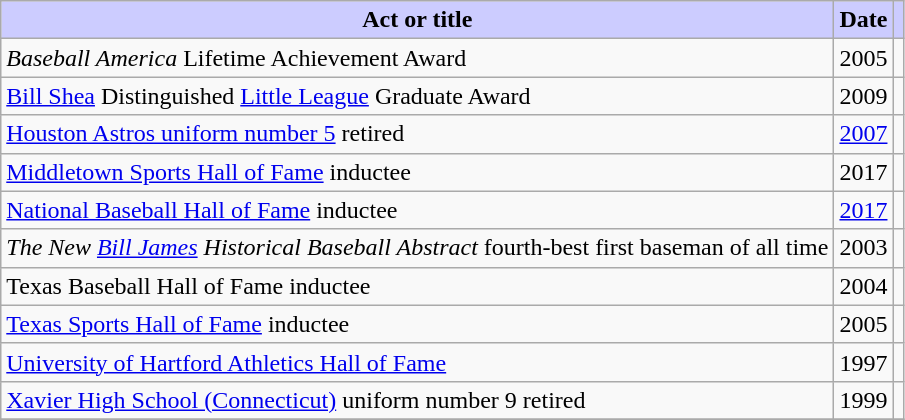<table class="wikitable" margin: 5px; text-align: center;>
<tr>
<th style="background:#ccf;">Act or title</th>
<th style="background:#ccf;">Date</th>
<th style="background:#ccf;"></th>
</tr>
<tr>
<td><em>Baseball America</em> Lifetime Achievement Award</td>
<td align="center">2005</td>
<td align="center"></td>
</tr>
<tr>
<td><a href='#'>Bill Shea</a> Distinguished <a href='#'>Little League</a> Graduate Award</td>
<td align="center">2009</td>
<td align="center"></td>
</tr>
<tr>
<td><a href='#'>Houston Astros uniform number 5</a> retired</td>
<td align="center"><a href='#'>2007</a></td>
<td align="center"></td>
</tr>
<tr>
<td><a href='#'>Middletown Sports Hall of Fame</a> inductee</td>
<td align="center">2017</td>
<td align="center"></td>
</tr>
<tr>
<td><a href='#'>National Baseball Hall of Fame</a> inductee</td>
<td align="center"><a href='#'>2017</a></td>
<td align="center"></td>
</tr>
<tr>
<td><em>The New <a href='#'>Bill James</a> Historical Baseball Abstract</em> fourth-best first baseman of all time</td>
<td align="center">2003</td>
<td align="center"></td>
</tr>
<tr>
<td>Texas Baseball Hall of Fame inductee</td>
<td align="center">2004</td>
<td align="center"></td>
</tr>
<tr>
<td><a href='#'>Texas Sports Hall of Fame</a> inductee</td>
<td align="center">2005</td>
<td align="center"></td>
</tr>
<tr>
<td><a href='#'>University of Hartford Athletics Hall of Fame</a></td>
<td align="center">1997</td>
<td align="center"></td>
</tr>
<tr>
<td><a href='#'>Xavier High School (Connecticut)</a> uniform number 9 retired</td>
<td align="center">1999</td>
<td align="center"></td>
</tr>
<tr>
</tr>
</table>
